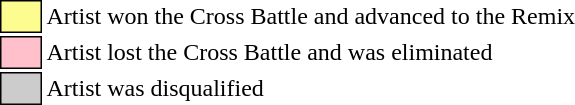<table class="toccolours" style="font-size: 100%; white-space: nowrap;">
<tr>
<td style="background:#FDFC8F; border:1px solid black;">      </td>
<td>Artist won the Cross Battle and advanced to the Remix</td>
</tr>
<tr>
<td style="background:#FFC0CB; border:1px solid black;">      </td>
<td>Artist lost the Cross Battle and was eliminated</td>
</tr>
<tr>
<td style="background:#CCCCCC; border:1px solid black;">      </td>
<td>Artist was disqualified</td>
</tr>
</table>
